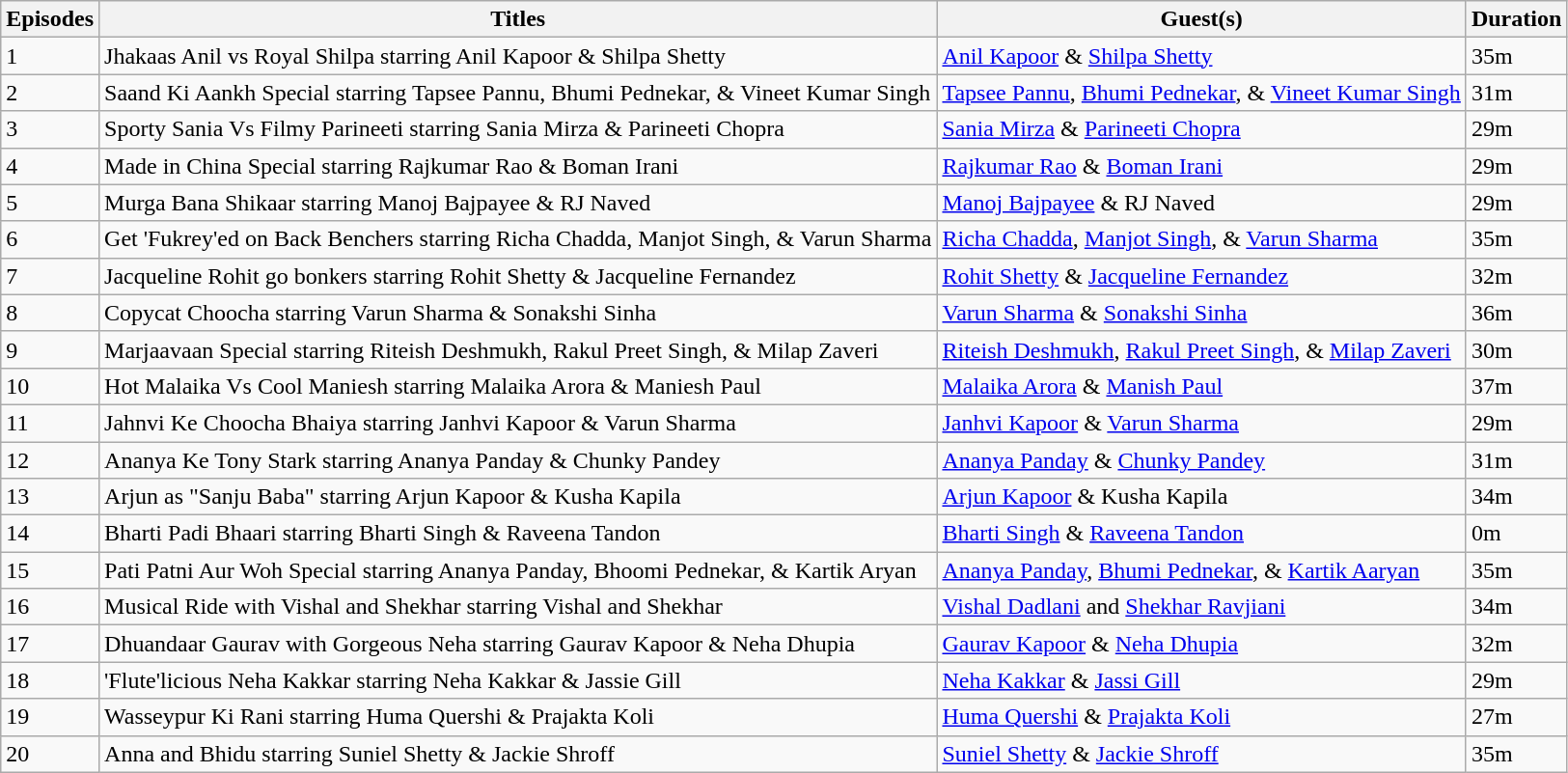<table class="wikitable">
<tr>
<th>Episodes</th>
<th>Titles</th>
<th>Guest(s)</th>
<th>Duration</th>
</tr>
<tr>
<td>1</td>
<td>Jhakaas Anil vs Royal Shilpa starring Anil Kapoor & Shilpa Shetty</td>
<td><a href='#'>Anil Kapoor</a> & <a href='#'>Shilpa Shetty</a></td>
<td>35m</td>
</tr>
<tr>
<td>2</td>
<td>Saand Ki Aankh Special starring Tapsee Pannu, Bhumi Pednekar, & Vineet Kumar Singh</td>
<td><a href='#'>Tapsee Pannu</a>, <a href='#'>Bhumi Pednekar</a>, & <a href='#'>Vineet Kumar Singh</a></td>
<td>31m</td>
</tr>
<tr>
<td>3</td>
<td>Sporty Sania Vs Filmy Parineeti starring Sania Mirza & Parineeti Chopra</td>
<td><a href='#'>Sania Mirza</a> & <a href='#'>Parineeti Chopra</a></td>
<td>29m</td>
</tr>
<tr>
<td>4</td>
<td>Made in China Special starring Rajkumar Rao & Boman Irani</td>
<td><a href='#'>Rajkumar Rao</a> & <a href='#'>Boman Irani</a></td>
<td>29m</td>
</tr>
<tr>
<td>5</td>
<td>Murga Bana Shikaar starring Manoj Bajpayee & RJ Naved</td>
<td><a href='#'>Manoj Bajpayee</a> & RJ Naved</td>
<td>29m</td>
</tr>
<tr>
<td>6</td>
<td>Get 'Fukrey'ed on Back Benchers starring Richa Chadda, Manjot Singh, & Varun Sharma</td>
<td><a href='#'>Richa Chadda</a>, <a href='#'>Manjot Singh</a>, & <a href='#'>Varun Sharma</a></td>
<td>35m</td>
</tr>
<tr>
<td>7</td>
<td>Jacqueline Rohit go bonkers starring Rohit Shetty & Jacqueline Fernandez</td>
<td><a href='#'>Rohit Shetty</a> & <a href='#'>Jacqueline Fernandez</a></td>
<td>32m</td>
</tr>
<tr>
<td>8</td>
<td>Copycat Choocha starring Varun Sharma & Sonakshi Sinha</td>
<td><a href='#'>Varun Sharma</a> & <a href='#'>Sonakshi Sinha</a></td>
<td>36m</td>
</tr>
<tr>
<td>9</td>
<td>Marjaavaan Special starring Riteish Deshmukh, Rakul Preet Singh, & Milap Zaveri</td>
<td><a href='#'>Riteish Deshmukh</a>, <a href='#'>Rakul Preet Singh</a>, & <a href='#'>Milap Zaveri</a></td>
<td>30m</td>
</tr>
<tr>
<td>10</td>
<td>Hot Malaika Vs Cool Maniesh starring Malaika Arora & Maniesh Paul</td>
<td><a href='#'>Malaika Arora</a> & <a href='#'>Manish Paul</a></td>
<td>37m</td>
</tr>
<tr>
<td>11</td>
<td>Jahnvi Ke Choocha Bhaiya starring Janhvi Kapoor & Varun Sharma</td>
<td><a href='#'>Janhvi Kapoor</a> & <a href='#'>Varun Sharma</a></td>
<td>29m</td>
</tr>
<tr>
<td>12</td>
<td>Ananya Ke Tony Stark starring Ananya Panday & Chunky Pandey</td>
<td><a href='#'>Ananya Panday</a> & <a href='#'>Chunky Pandey</a></td>
<td>31m</td>
</tr>
<tr>
<td>13</td>
<td>Arjun as "Sanju Baba" starring Arjun Kapoor & Kusha Kapila</td>
<td><a href='#'>Arjun Kapoor</a> & Kusha Kapila</td>
<td>34m</td>
</tr>
<tr>
<td>14</td>
<td>Bharti Padi Bhaari starring Bharti Singh & Raveena Tandon</td>
<td><a href='#'>Bharti Singh</a> & <a href='#'>Raveena Tandon</a></td>
<td>0m</td>
</tr>
<tr>
<td>15</td>
<td>Pati Patni Aur Woh Special starring Ananya Panday, Bhoomi Pednekar, & Kartik Aryan</td>
<td><a href='#'>Ananya Panday</a>, <a href='#'>Bhumi Pednekar</a>, & <a href='#'>Kartik Aaryan</a></td>
<td>35m</td>
</tr>
<tr>
<td>16</td>
<td>Musical Ride with Vishal and Shekhar starring Vishal and Shekhar</td>
<td><a href='#'>Vishal Dadlani</a> and <a href='#'>Shekhar Ravjiani</a></td>
<td>34m</td>
</tr>
<tr>
<td>17</td>
<td>Dhuandaar Gaurav with Gorgeous Neha starring Gaurav Kapoor & Neha Dhupia</td>
<td><a href='#'>Gaurav Kapoor</a> & <a href='#'>Neha Dhupia</a></td>
<td>32m</td>
</tr>
<tr>
<td>18</td>
<td>'Flute'licious Neha Kakkar starring Neha Kakkar & Jassie Gill</td>
<td><a href='#'>Neha Kakkar</a> & <a href='#'>Jassi Gill</a></td>
<td>29m</td>
</tr>
<tr>
<td>19</td>
<td>Wasseypur Ki Rani starring Huma Quershi & Prajakta Koli</td>
<td><a href='#'>Huma Quershi</a> & <a href='#'>Prajakta Koli</a></td>
<td>27m</td>
</tr>
<tr>
<td>20</td>
<td>Anna and Bhidu starring Suniel Shetty & Jackie Shroff</td>
<td><a href='#'>Suniel Shetty</a> & <a href='#'>Jackie Shroff</a></td>
<td>35m</td>
</tr>
</table>
